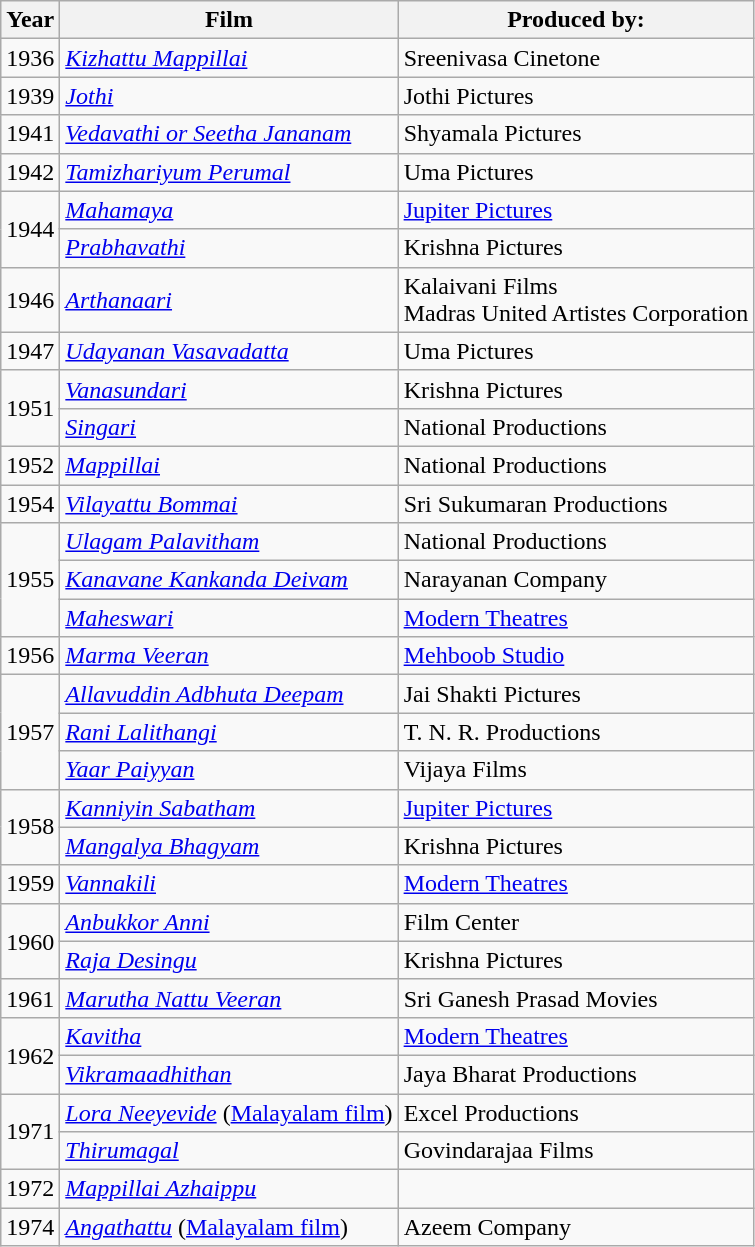<table class="wikitable">
<tr>
<th>Year</th>
<th>Film</th>
<th>Produced by:</th>
</tr>
<tr>
<td>1936</td>
<td><em><a href='#'>Kizhattu Mappillai</a></em></td>
<td>Sreenivasa Cinetone</td>
</tr>
<tr>
<td>1939</td>
<td><em><a href='#'>Jothi</a></em></td>
<td>Jothi Pictures</td>
</tr>
<tr>
<td>1941</td>
<td><em><a href='#'>Vedavathi or Seetha Jananam</a></em></td>
<td>Shyamala Pictures</td>
</tr>
<tr>
<td>1942</td>
<td><em><a href='#'>Tamizhariyum Perumal</a></em></td>
<td>Uma Pictures</td>
</tr>
<tr>
<td rowspan=2>1944</td>
<td><em><a href='#'>Mahamaya</a></em></td>
<td><a href='#'>Jupiter Pictures</a></td>
</tr>
<tr>
<td><em><a href='#'>Prabhavathi</a></em></td>
<td>Krishna Pictures</td>
</tr>
<tr>
<td>1946</td>
<td><em><a href='#'>Arthanaari</a></em></td>
<td>Kalaivani Films<br>Madras United Artistes Corporation</td>
</tr>
<tr>
<td>1947</td>
<td><em><a href='#'>Udayanan Vasavadatta</a></em></td>
<td>Uma Pictures</td>
</tr>
<tr>
<td rowspan=2>1951</td>
<td><em><a href='#'>Vanasundari</a></em></td>
<td>Krishna Pictures</td>
</tr>
<tr>
<td><em><a href='#'>Singari</a></em></td>
<td>National Productions</td>
</tr>
<tr>
<td>1952</td>
<td><em><a href='#'>Mappillai</a></em></td>
<td>National Productions</td>
</tr>
<tr>
<td>1954</td>
<td><em><a href='#'>Vilayattu Bommai</a></em></td>
<td>Sri Sukumaran Productions</td>
</tr>
<tr>
<td rowspan=3>1955</td>
<td><em><a href='#'>Ulagam Palavitham</a></em></td>
<td>National Productions</td>
</tr>
<tr>
<td><em><a href='#'>Kanavane Kankanda Deivam</a></em></td>
<td>Narayanan Company</td>
</tr>
<tr>
<td><em><a href='#'>Maheswari</a></em></td>
<td><a href='#'>Modern Theatres</a></td>
</tr>
<tr>
<td>1956</td>
<td><em><a href='#'>Marma Veeran</a></em></td>
<td><a href='#'>Mehboob Studio</a></td>
</tr>
<tr>
<td rowspan=3>1957</td>
<td><em><a href='#'>Allavuddin Adbhuta Deepam</a></em></td>
<td>Jai Shakti Pictures</td>
</tr>
<tr>
<td><em><a href='#'>Rani Lalithangi</a></em></td>
<td>T. N. R. Productions</td>
</tr>
<tr>
<td><em><a href='#'>Yaar Paiyyan</a></em></td>
<td>Vijaya Films</td>
</tr>
<tr>
<td rowspan=2>1958</td>
<td><em><a href='#'>Kanniyin Sabatham</a></em></td>
<td><a href='#'>Jupiter Pictures</a></td>
</tr>
<tr>
<td><em><a href='#'>Mangalya Bhagyam</a></em></td>
<td>Krishna Pictures</td>
</tr>
<tr>
<td>1959</td>
<td><em><a href='#'>Vannakili</a></em></td>
<td><a href='#'>Modern Theatres</a></td>
</tr>
<tr>
<td rowspan=2>1960</td>
<td><em><a href='#'>Anbukkor Anni</a></em></td>
<td>Film Center</td>
</tr>
<tr>
<td><em><a href='#'>Raja Desingu</a></em></td>
<td>Krishna Pictures</td>
</tr>
<tr>
<td>1961</td>
<td><em><a href='#'>Marutha Nattu Veeran</a></em></td>
<td>Sri Ganesh Prasad Movies</td>
</tr>
<tr>
<td rowspan=2>1962</td>
<td><em><a href='#'>Kavitha</a></em></td>
<td><a href='#'>Modern Theatres</a></td>
</tr>
<tr>
<td><em><a href='#'>Vikramaadhithan</a></em></td>
<td>Jaya Bharat Productions</td>
</tr>
<tr>
<td rowspan=2>1971</td>
<td><em><a href='#'>Lora Neeyevide</a></em> (<a href='#'>Malayalam film</a>)</td>
<td>Excel Productions</td>
</tr>
<tr>
<td><em><a href='#'>Thirumagal</a></em></td>
<td>Govindarajaa Films</td>
</tr>
<tr>
<td>1972</td>
<td><em><a href='#'>Mappillai Azhaippu</a></em></td>
<td></td>
</tr>
<tr>
<td>1974</td>
<td><em><a href='#'>Angathattu</a></em> (<a href='#'>Malayalam film</a>)</td>
<td>Azeem Company</td>
</tr>
</table>
